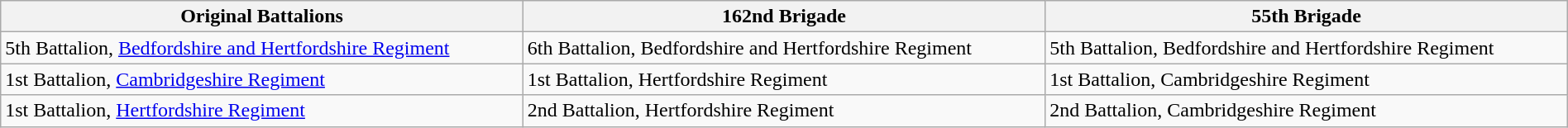<table class="wikitable" style="width:100%;">
<tr>
<th>Original Battalions</th>
<th>162nd Brigade</th>
<th>55th Brigade</th>
</tr>
<tr>
<td>5th Battalion, <a href='#'>Bedfordshire and Hertfordshire Regiment</a></td>
<td>6th Battalion, Bedfordshire and Hertfordshire Regiment</td>
<td>5th Battalion, Bedfordshire and Hertfordshire Regiment</td>
</tr>
<tr>
<td>1st Battalion, <a href='#'>Cambridgeshire Regiment</a></td>
<td>1st Battalion, Hertfordshire Regiment</td>
<td>1st Battalion, Cambridgeshire Regiment</td>
</tr>
<tr>
<td>1st Battalion, <a href='#'>Hertfordshire Regiment</a></td>
<td>2nd Battalion, Hertfordshire Regiment</td>
<td>2nd Battalion, Cambridgeshire Regiment</td>
</tr>
</table>
